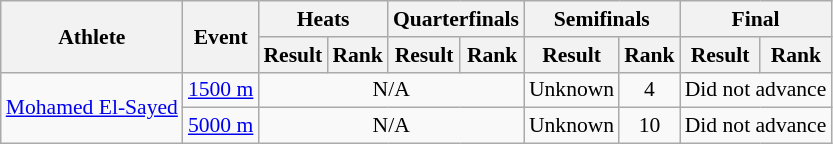<table class=wikitable style="font-size:90%">
<tr>
<th rowspan=2>Athlete</th>
<th rowspan=2>Event</th>
<th colspan=2>Heats</th>
<th colspan=2>Quarterfinals</th>
<th colspan=2>Semifinals</th>
<th colspan=2>Final</th>
</tr>
<tr>
<th>Result</th>
<th>Rank</th>
<th>Result</th>
<th>Rank</th>
<th>Result</th>
<th>Rank</th>
<th>Result</th>
<th>Rank</th>
</tr>
<tr>
<td rowspan=2><a href='#'>Mohamed El-Sayed</a></td>
<td><a href='#'>1500 m</a></td>
<td align=center colspan=4>N/A</td>
<td align=center>Unknown</td>
<td align=center>4</td>
<td align=center colspan=2>Did not advance</td>
</tr>
<tr>
<td><a href='#'>5000 m</a></td>
<td align=center colspan=4>N/A</td>
<td align=center>Unknown</td>
<td align=center>10</td>
<td align=center colspan=2>Did not advance</td>
</tr>
</table>
